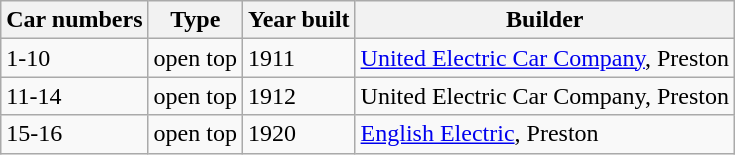<table class="wikitable">
<tr>
<th>Car numbers</th>
<th>Type</th>
<th>Year built</th>
<th>Builder</th>
</tr>
<tr>
<td>1-10</td>
<td>open top</td>
<td>1911</td>
<td><a href='#'>United Electric Car Company</a>, Preston</td>
</tr>
<tr>
<td>11-14</td>
<td>open top</td>
<td>1912</td>
<td>United Electric Car Company, Preston</td>
</tr>
<tr>
<td>15-16</td>
<td>open top</td>
<td>1920</td>
<td><a href='#'>English Electric</a>, Preston</td>
</tr>
</table>
